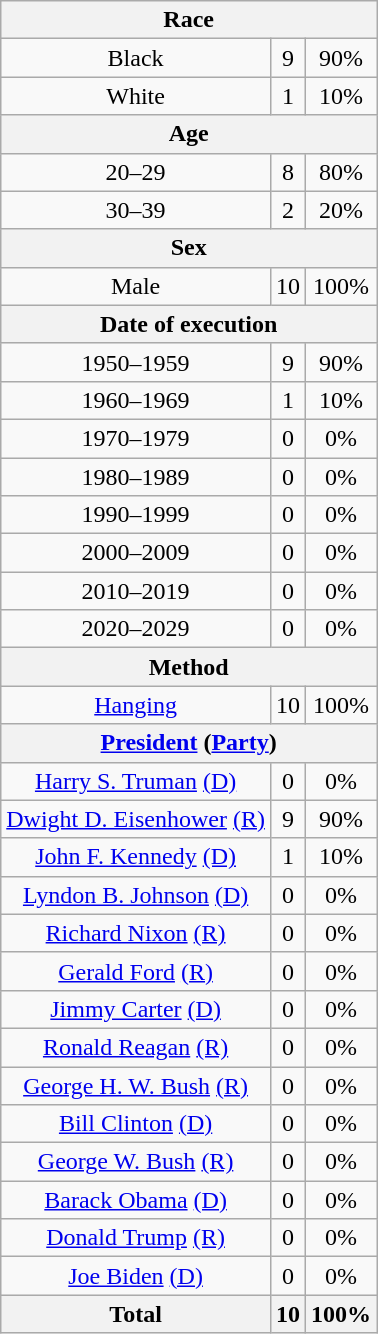<table class="wikitable" style="text-align:center;">
<tr>
<th colspan="3">Race</th>
</tr>
<tr>
<td>Black</td>
<td>9</td>
<td>90%</td>
</tr>
<tr>
<td>White</td>
<td>1</td>
<td>10%</td>
</tr>
<tr>
<th colspan="3">Age</th>
</tr>
<tr>
<td>20–29</td>
<td>8</td>
<td>80%</td>
</tr>
<tr>
<td>30–39</td>
<td>2</td>
<td>20%</td>
</tr>
<tr>
<th colspan="3">Sex</th>
</tr>
<tr>
<td>Male</td>
<td>10</td>
<td>100%</td>
</tr>
<tr>
<th colspan="3">Date of execution</th>
</tr>
<tr>
<td>1950–1959</td>
<td>9</td>
<td>90%</td>
</tr>
<tr>
<td>1960–1969</td>
<td>1</td>
<td>10%</td>
</tr>
<tr>
<td>1970–1979</td>
<td>0</td>
<td>0%</td>
</tr>
<tr>
<td>1980–1989</td>
<td>0</td>
<td>0%</td>
</tr>
<tr>
<td>1990–1999</td>
<td>0</td>
<td>0%</td>
</tr>
<tr>
<td>2000–2009</td>
<td>0</td>
<td>0%</td>
</tr>
<tr>
<td>2010–2019</td>
<td>0</td>
<td>0%</td>
</tr>
<tr>
<td>2020–2029</td>
<td>0</td>
<td>0%</td>
</tr>
<tr>
<th colspan="3">Method</th>
</tr>
<tr>
<td><a href='#'>Hanging</a></td>
<td>10</td>
<td>100%</td>
</tr>
<tr>
<th colspan="3"><a href='#'>President</a> (<a href='#'>Party</a>)</th>
</tr>
<tr>
<td><a href='#'>Harry S. Truman</a> <a href='#'>(D)</a></td>
<td>0</td>
<td>0%</td>
</tr>
<tr>
<td><a href='#'>Dwight D. Eisenhower</a> <a href='#'>(R)</a></td>
<td>9</td>
<td>90%</td>
</tr>
<tr>
<td><a href='#'>John F. Kennedy</a> <a href='#'>(D)</a></td>
<td>1</td>
<td>10%</td>
</tr>
<tr>
<td><a href='#'>Lyndon B. Johnson</a> <a href='#'>(D)</a></td>
<td>0</td>
<td>0%</td>
</tr>
<tr>
<td><a href='#'>Richard Nixon</a> <a href='#'>(R)</a></td>
<td>0</td>
<td>0%</td>
</tr>
<tr>
<td><a href='#'>Gerald Ford</a> <a href='#'>(R)</a></td>
<td>0</td>
<td>0%</td>
</tr>
<tr>
<td><a href='#'>Jimmy Carter</a> <a href='#'>(D)</a></td>
<td>0</td>
<td>0%</td>
</tr>
<tr>
<td><a href='#'>Ronald Reagan</a> <a href='#'>(R)</a></td>
<td>0</td>
<td>0%</td>
</tr>
<tr>
<td><a href='#'>George H. W. Bush</a> <a href='#'>(R)</a></td>
<td>0</td>
<td>0%</td>
</tr>
<tr>
<td><a href='#'>Bill Clinton</a> <a href='#'>(D)</a></td>
<td>0</td>
<td>0%</td>
</tr>
<tr>
<td><a href='#'>George W. Bush</a> <a href='#'>(R)</a></td>
<td>0</td>
<td>0%</td>
</tr>
<tr>
<td><a href='#'>Barack Obama</a> <a href='#'>(D)</a></td>
<td>0</td>
<td>0%</td>
</tr>
<tr>
<td><a href='#'>Donald Trump</a> <a href='#'>(R)</a></td>
<td>0</td>
<td>0%</td>
</tr>
<tr>
<td><a href='#'>Joe Biden</a> <a href='#'>(D)</a></td>
<td>0</td>
<td>0%</td>
</tr>
<tr>
<th>Total</th>
<th>10</th>
<th>100%</th>
</tr>
</table>
